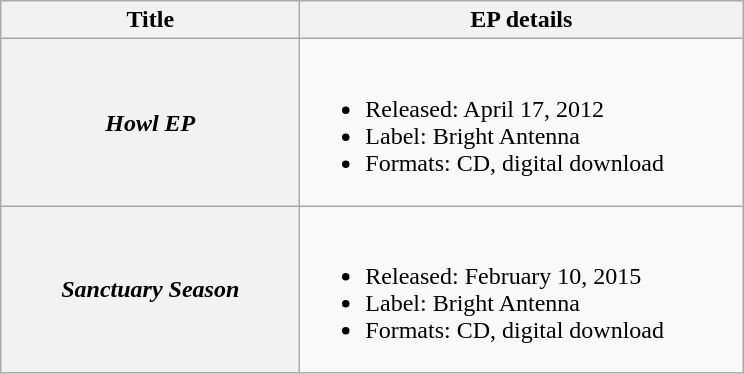<table class="wikitable plainrowheaders" style="text-align:center;">
<tr>
<th scope="col" style="width:12em;">Title</th>
<th scope="col" style="width:18em;">EP details</th>
</tr>
<tr>
<th scope="row"><em>Howl EP</em></th>
<td style="text-align:left;"><br><ul><li>Released: April 17, 2012</li><li>Label: Bright Antenna</li><li>Formats: CD, digital download</li></ul></td>
</tr>
<tr>
<th scope="row"><em>Sanctuary Season</em></th>
<td style="text-align:left;"><br><ul><li>Released: February 10, 2015</li><li>Label: Bright Antenna</li><li>Formats: CD, digital download</li></ul></td>
</tr>
</table>
